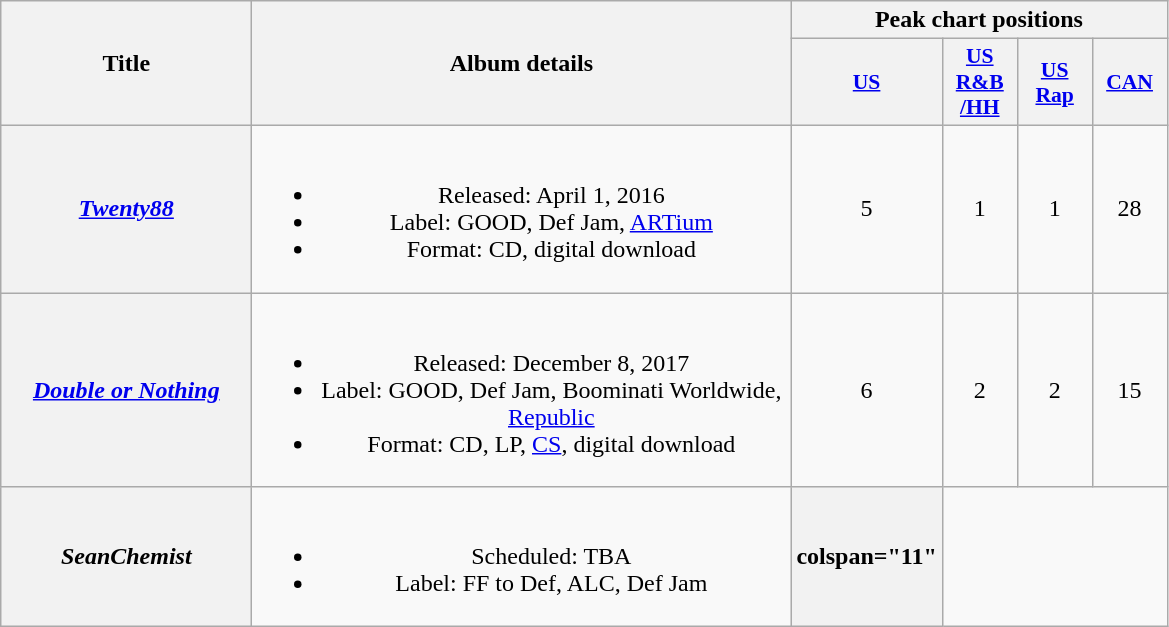<table class="wikitable plainrowheaders" style="text-align:center;">
<tr>
<th scope="col" rowspan="2" style="width:10em;">Title</th>
<th scope="col" rowspan="2" style="width:22em;">Album details</th>
<th scope="col" colspan="4">Peak chart positions</th>
</tr>
<tr>
<th scope="col" style="width:3em;font-size:90%;"><a href='#'>US</a><br></th>
<th scope="col" style="width:3em;font-size:90%;"><a href='#'>US<br>R&B<br>/HH</a><br></th>
<th scope="col" style="width:3em;font-size:90%;"><a href='#'>US<br>Rap</a><br></th>
<th scope="col" style="width:3em;font-size:90%;"><a href='#'>CAN</a><br></th>
</tr>
<tr>
<th scope="row"><em><a href='#'>Twenty88</a></em><br></th>
<td><br><ul><li>Released: April 1, 2016</li><li>Label: GOOD, Def Jam, <a href='#'>ARTium</a></li><li>Format: CD, digital download</li></ul></td>
<td>5</td>
<td>1</td>
<td>1</td>
<td>28</td>
</tr>
<tr>
<th scope="row"><em><a href='#'>Double or Nothing</a></em><br></th>
<td><br><ul><li>Released: December 8, 2017</li><li>Label: GOOD, Def Jam, Boominati Worldwide, <a href='#'>Republic</a></li><li>Format: CD, LP, <a href='#'>CS</a>, digital download</li></ul></td>
<td>6<br></td>
<td>2<br></td>
<td>2<br></td>
<td>15</td>
</tr>
<tr>
<th scope="row"><em>SeanChemist</em><br></th>
<td><br><ul><li>Scheduled: TBA</li><li>Label: FF to Def, ALC, Def Jam</li></ul></td>
<th>colspan="11" </th>
</tr>
</table>
